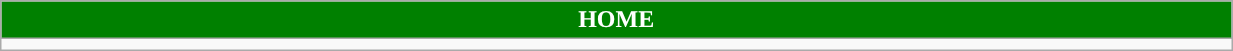<table class="wikitable collapsible collapsed" style="width:65%">
<tr>
<th colspan=6 ! style="color:white; background:#008000">HOME</th>
</tr>
<tr>
<td></td>
</tr>
</table>
